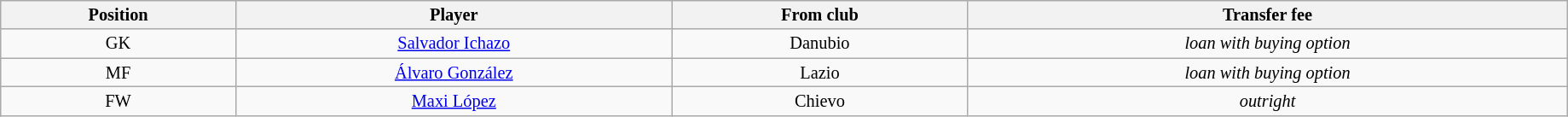<table class="wikitable sortable" style="width:97%; text-align:center; font-size:85%; text-align:centre;">
<tr>
<th>Position</th>
<th>Player</th>
<th>From club</th>
<th>Transfer fee</th>
</tr>
<tr>
<td>GK</td>
<td><a href='#'>Salvador Ichazo</a></td>
<td>Danubio</td>
<td><em>loan with buying option</em></td>
</tr>
<tr>
<td>MF</td>
<td><a href='#'>Álvaro González</a></td>
<td>Lazio</td>
<td><em>loan with buying option</em></td>
</tr>
<tr>
<td>FW</td>
<td><a href='#'>Maxi López</a></td>
<td>Chievo</td>
<td><em>outright</em></td>
</tr>
</table>
